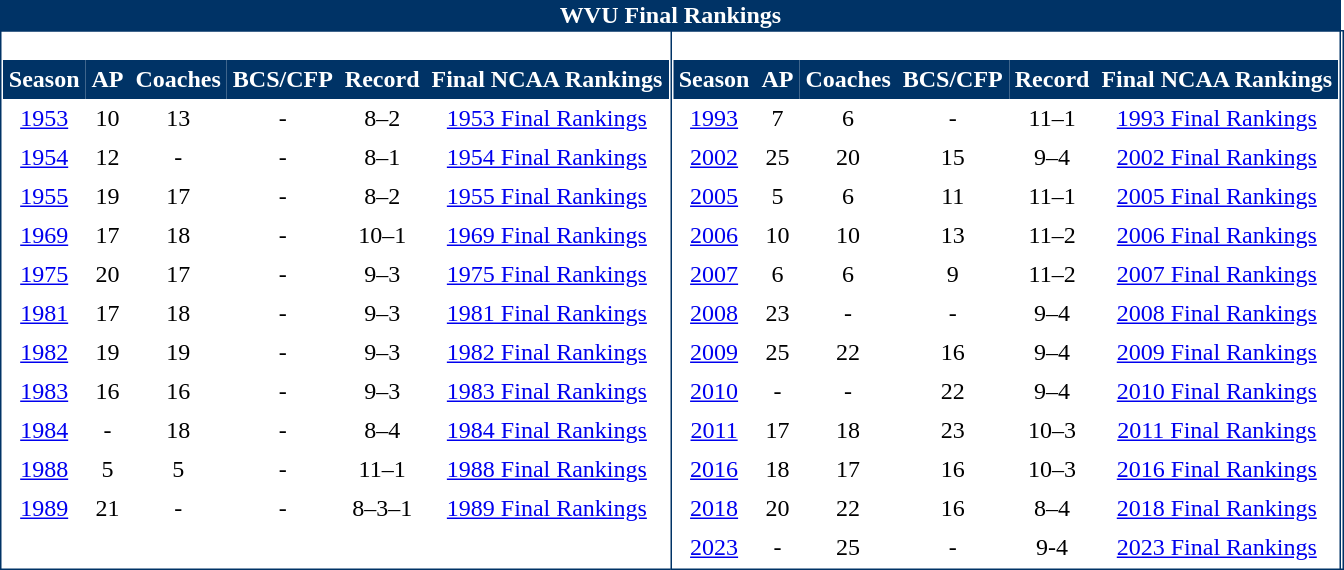<table class="toccolours collapsible" style="margin:0.5em auto; background:white; border-collapse:collapse;">
<tr>
<th colspan=2 style="background:#036; color:#fff;">WVU Final Rankings</th>
<td></td>
</tr>
<tr style="vertical-align:top; border: 1px #036 solid">
<td><br><table cellpadding="4" border="0" cellspacing="0" style="width:100%; text-align:center;">
<tr>
<th style="background:#036; color:#fff;">Season</th>
<th style="background:#036; color:#fff;">AP</th>
<th style="background:#036; color:#fff;">Coaches</th>
<th style="background:#036; color:#fff;">BCS/CFP</th>
<th style="background:#036; color:#fff;">Record</th>
<th style="background:#036; color:#fff;">Final NCAA Rankings</th>
</tr>
<tr>
<td><a href='#'>1953</a></td>
<td>10</td>
<td>13</td>
<td>-</td>
<td>8–2</td>
<td><a href='#'>1953 Final Rankings</a></td>
</tr>
<tr>
<td><a href='#'>1954</a></td>
<td>12</td>
<td>-</td>
<td>-</td>
<td>8–1</td>
<td><a href='#'>1954 Final Rankings</a></td>
</tr>
<tr>
<td><a href='#'>1955</a></td>
<td>19</td>
<td>17</td>
<td>-</td>
<td>8–2</td>
<td><a href='#'>1955 Final Rankings</a></td>
</tr>
<tr>
<td><a href='#'>1969</a></td>
<td>17</td>
<td>18</td>
<td>-</td>
<td>10–1</td>
<td><a href='#'>1969 Final Rankings</a></td>
</tr>
<tr>
<td><a href='#'>1975</a></td>
<td>20</td>
<td>17</td>
<td>-</td>
<td>9–3</td>
<td><a href='#'>1975 Final Rankings</a></td>
</tr>
<tr>
<td><a href='#'>1981</a></td>
<td>17</td>
<td>18</td>
<td>-</td>
<td>9–3</td>
<td><a href='#'>1981 Final Rankings</a></td>
</tr>
<tr>
<td><a href='#'>1982</a></td>
<td>19</td>
<td>19</td>
<td>-</td>
<td>9–3</td>
<td><a href='#'>1982 Final Rankings</a></td>
</tr>
<tr>
<td><a href='#'>1983</a></td>
<td>16</td>
<td>16</td>
<td>-</td>
<td>9–3</td>
<td><a href='#'>1983 Final Rankings</a></td>
</tr>
<tr>
<td><a href='#'>1984</a></td>
<td>-</td>
<td>18</td>
<td>-</td>
<td>8–4</td>
<td><a href='#'>1984 Final Rankings</a></td>
</tr>
<tr>
<td><a href='#'>1988</a></td>
<td>5</td>
<td>5</td>
<td>-</td>
<td>11–1</td>
<td><a href='#'>1988 Final Rankings</a></td>
</tr>
<tr>
<td><a href='#'>1989</a></td>
<td>21</td>
<td>-</td>
<td>-</td>
<td>8–3–1</td>
<td><a href='#'>1989 Final Rankings</a></td>
</tr>
</table>
</td>
<td style="vertical-align:top; border: 1px #036 solid"><br><table cellpadding="4" border="0" cellspacing="0" style="width:100%; text-align:center;">
<tr>
<th style="background:#036; color:#fff;">Season</th>
<th style="background:#036; color:#fff;">AP</th>
<th style="background:#036; color:#fff;">Coaches</th>
<th style="background:#036; color:#fff;">BCS/CFP</th>
<th style="background:#036; color:#fff;">Record</th>
<th style="background:#036; color:#fff;">Final NCAA Rankings</th>
</tr>
<tr>
<td><a href='#'>1993</a></td>
<td>7</td>
<td>6</td>
<td>-</td>
<td>11–1</td>
<td><a href='#'>1993 Final Rankings</a></td>
</tr>
<tr>
<td><a href='#'>2002</a></td>
<td>25</td>
<td>20</td>
<td>15</td>
<td>9–4</td>
<td><a href='#'>2002 Final Rankings</a></td>
</tr>
<tr>
<td><a href='#'>2005</a></td>
<td>5</td>
<td>6</td>
<td>11</td>
<td>11–1</td>
<td><a href='#'>2005 Final Rankings</a></td>
</tr>
<tr>
<td><a href='#'>2006</a></td>
<td>10</td>
<td>10</td>
<td>13</td>
<td>11–2</td>
<td><a href='#'>2006 Final Rankings</a></td>
</tr>
<tr>
<td><a href='#'>2007</a></td>
<td>6</td>
<td>6</td>
<td>9</td>
<td>11–2</td>
<td><a href='#'>2007 Final Rankings</a></td>
</tr>
<tr>
<td><a href='#'>2008</a></td>
<td>23</td>
<td>-</td>
<td>-</td>
<td>9–4</td>
<td><a href='#'>2008 Final Rankings</a></td>
</tr>
<tr>
<td><a href='#'>2009</a></td>
<td>25</td>
<td>22</td>
<td>16</td>
<td>9–4</td>
<td><a href='#'>2009 Final Rankings</a></td>
</tr>
<tr>
<td><a href='#'>2010</a></td>
<td>-</td>
<td>-</td>
<td>22</td>
<td>9–4</td>
<td><a href='#'>2010 Final Rankings</a></td>
</tr>
<tr>
<td><a href='#'>2011</a></td>
<td>17</td>
<td>18</td>
<td>23</td>
<td>10–3</td>
<td><a href='#'>2011 Final Rankings</a></td>
</tr>
<tr>
<td><a href='#'>2016</a></td>
<td>18</td>
<td>17</td>
<td>16</td>
<td>10–3</td>
<td><a href='#'>2016 Final Rankings</a></td>
</tr>
<tr>
<td><a href='#'>2018</a></td>
<td>20</td>
<td>22</td>
<td>16</td>
<td>8–4</td>
<td><a href='#'>2018 Final Rankings</a></td>
</tr>
<tr>
<td><a href='#'>2023</a></td>
<td>-</td>
<td>25</td>
<td>-</td>
<td>9-4</td>
<td><a href='#'>2023 Final Rankings</a></td>
</tr>
</table>
</td>
</tr>
</table>
